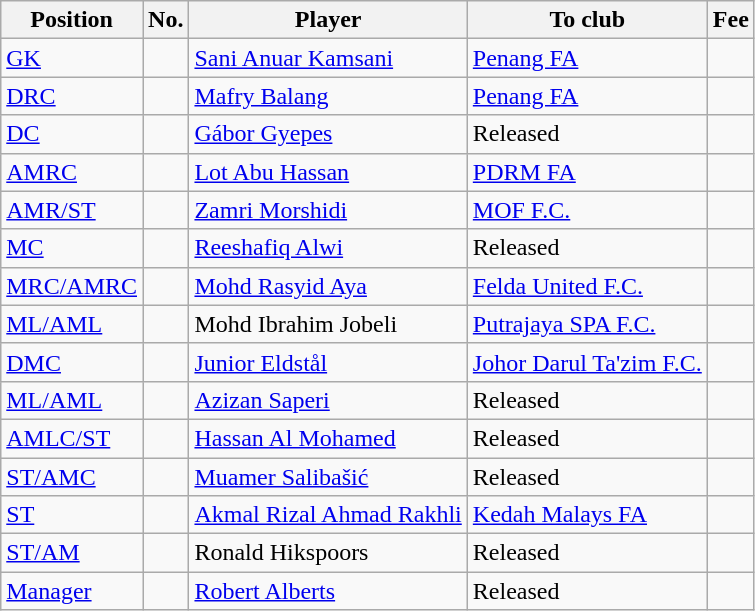<table class="wikitable sortable">
<tr>
<th>Position</th>
<th>No.</th>
<th>Player</th>
<th>To club</th>
<th>Fee</th>
</tr>
<tr>
<td><a href='#'>GK</a></td>
<td></td>
<td> <a href='#'>Sani Anuar Kamsani</a></td>
<td> <a href='#'>Penang FA</a></td>
<td></td>
</tr>
<tr>
<td><a href='#'>DRC</a></td>
<td></td>
<td> <a href='#'>Mafry Balang</a></td>
<td> <a href='#'>Penang FA</a></td>
<td></td>
</tr>
<tr>
<td><a href='#'>DC</a></td>
<td></td>
<td> <a href='#'>Gábor Gyepes</a></td>
<td>Released</td>
<td></td>
</tr>
<tr>
<td><a href='#'>AMRC</a></td>
<td></td>
<td> <a href='#'>Lot Abu Hassan</a></td>
<td> <a href='#'>PDRM FA</a></td>
<td></td>
</tr>
<tr>
<td><a href='#'>AMR/ST</a></td>
<td></td>
<td> <a href='#'>Zamri Morshidi</a></td>
<td> <a href='#'>MOF F.C.</a></td>
<td></td>
</tr>
<tr>
<td><a href='#'>MC</a></td>
<td></td>
<td> <a href='#'>Reeshafiq Alwi</a></td>
<td>Released</td>
<td></td>
</tr>
<tr>
<td><a href='#'>MRC/AMRC</a></td>
<td></td>
<td> <a href='#'>Mohd Rasyid Aya</a></td>
<td> <a href='#'>Felda United F.C.</a></td>
<td></td>
</tr>
<tr>
<td><a href='#'>ML/AML</a></td>
<td></td>
<td> Mohd Ibrahim Jobeli</td>
<td> <a href='#'>Putrajaya SPA F.C.</a></td>
<td></td>
</tr>
<tr>
<td><a href='#'>DMC</a></td>
<td></td>
<td> <a href='#'>Junior Eldstål</a></td>
<td> <a href='#'>Johor Darul Ta'zim F.C.</a></td>
<td></td>
</tr>
<tr>
<td><a href='#'>ML/AML</a></td>
<td></td>
<td> <a href='#'>Azizan Saperi</a></td>
<td>Released</td>
<td></td>
</tr>
<tr>
<td><a href='#'>AMLC/ST</a></td>
<td></td>
<td> <a href='#'>Hassan Al Mohamed</a></td>
<td>Released</td>
<td></td>
</tr>
<tr>
<td><a href='#'>ST/AMC</a></td>
<td></td>
<td> <a href='#'>Muamer Salibašić</a></td>
<td>Released</td>
<td></td>
</tr>
<tr>
<td><a href='#'>ST</a></td>
<td></td>
<td> <a href='#'>Akmal Rizal Ahmad Rakhli</a></td>
<td> <a href='#'>Kedah Malays FA</a></td>
<td></td>
</tr>
<tr>
<td><a href='#'>ST/AM</a></td>
<td></td>
<td> Ronald Hikspoors</td>
<td>Released</td>
<td></td>
</tr>
<tr>
<td><a href='#'>Manager</a></td>
<td></td>
<td> <a href='#'>Robert Alberts</a></td>
<td>Released</td>
<td></td>
</tr>
</table>
